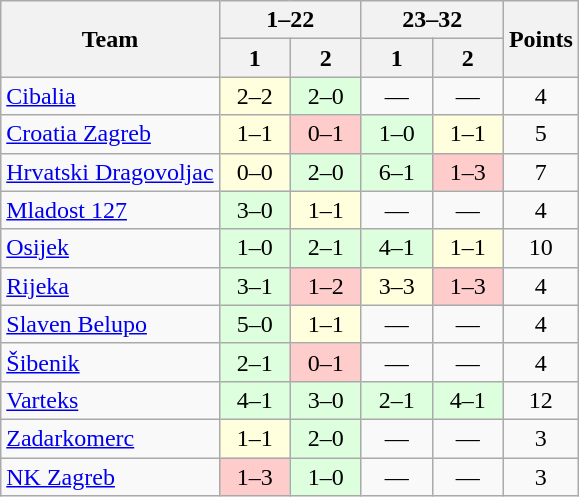<table class="wikitable" style="text-align:center">
<tr>
<th rowspan=2>Team</th>
<th colspan=2>1–22</th>
<th colspan=2>23–32</th>
<th rowspan=2>Points</th>
</tr>
<tr>
<th width=40>1</th>
<th width=40>2</th>
<th width=40>1</th>
<th width=40>2</th>
</tr>
<tr>
<td align=left><a href='#'>Cibalia</a></td>
<td bgcolor="#ffffdd">2–2</td>
<td bgcolor="#ddffdd">2–0</td>
<td>—</td>
<td>—</td>
<td>4</td>
</tr>
<tr>
<td align=left><a href='#'>Croatia Zagreb</a></td>
<td bgcolor="#ffffdd">1–1</td>
<td bgcolor=#ffcccc>0–1</td>
<td bgcolor="#ddffdd">1–0</td>
<td bgcolor="#ffffdd">1–1</td>
<td>5</td>
</tr>
<tr>
<td align=left><a href='#'>Hrvatski Dragovoljac</a></td>
<td bgcolor="#ffffdd">0–0</td>
<td bgcolor="#ddffdd">2–0</td>
<td bgcolor="#ddffdd">6–1</td>
<td bgcolor="#ffcccc">1–3</td>
<td>7</td>
</tr>
<tr>
<td align=left><a href='#'>Mladost 127</a></td>
<td bgcolor="#ddffdd">3–0</td>
<td bgcolor="#ffffdd">1–1</td>
<td>—</td>
<td>—</td>
<td>4</td>
</tr>
<tr>
<td align=left><a href='#'>Osijek</a></td>
<td bgcolor="#ddffdd">1–0</td>
<td bgcolor="#ddffdd">2–1</td>
<td bgcolor="#ddffdd">4–1</td>
<td bgcolor="#ffffdd">1–1</td>
<td>10</td>
</tr>
<tr>
<td align=left><a href='#'>Rijeka</a></td>
<td bgcolor="#ddffdd">3–1</td>
<td bgcolor="#ffcccc">1–2</td>
<td bgcolor="#ffffdd">3–3</td>
<td bgcolor="#ffcccc">1–3</td>
<td>4</td>
</tr>
<tr>
<td align=left><a href='#'>Slaven Belupo</a></td>
<td bgcolor="#ddffdd">5–0</td>
<td bgcolor=#ffffdd>1–1</td>
<td>—</td>
<td>—</td>
<td>4</td>
</tr>
<tr>
<td align=left><a href='#'>Šibenik</a></td>
<td bgcolor="#ddffdd">2–1</td>
<td bgcolor="#ffcccc">0–1</td>
<td>—</td>
<td>—</td>
<td>4</td>
</tr>
<tr>
<td align=left><a href='#'>Varteks</a></td>
<td bgcolor="#ddffdd">4–1</td>
<td bgcolor="#ddffdd">3–0</td>
<td bgcolor="#ddffdd">2–1</td>
<td bgcolor="#ddffdd">4–1</td>
<td>12</td>
</tr>
<tr>
<td align=left><a href='#'>Zadarkomerc</a></td>
<td bgcolor="#ffffdd">1–1</td>
<td bgcolor="#ddffdd">2–0</td>
<td>—</td>
<td>—</td>
<td>3</td>
</tr>
<tr>
<td align=left><a href='#'>NK Zagreb</a></td>
<td bgcolor="#ffcccc">1–3</td>
<td bgcolor="#ddffdd">1–0</td>
<td>—</td>
<td>—</td>
<td>3</td>
</tr>
</table>
